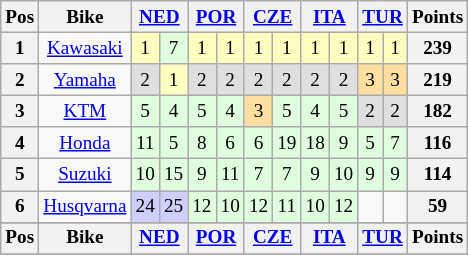<table class="wikitable" style="font-size: 80%; text-align:center">
<tr valign="top">
<th valign="middle">Pos</th>
<th valign="middle">Bike</th>
<th colspan=2><a href='#'>NED</a><br></th>
<th colspan=2><a href='#'>POR</a><br></th>
<th colspan=2><a href='#'>CZE</a><br></th>
<th colspan=2><a href='#'>ITA</a><br></th>
<th colspan=2><a href='#'>TUR</a><br></th>
<th valign="middle">Points</th>
</tr>
<tr>
<th>1</th>
<td><a href='#'>Kawasaki</a></td>
<td style="background:#ffffbf;">1</td>
<td style="background:#dfffdf;">7</td>
<td style="background:#ffffbf;">1</td>
<td style="background:#ffffbf;">1</td>
<td style="background:#ffffbf;">1</td>
<td style="background:#ffffbf;">1</td>
<td style="background:#ffffbf;">1</td>
<td style="background:#ffffbf;">1</td>
<td style="background:#ffffbf;">1</td>
<td style="background:#ffffbf;">1</td>
<th>239</th>
</tr>
<tr>
<th>2</th>
<td><a href='#'>Yamaha</a></td>
<td style="background:#dfdfdf;">2</td>
<td style="background:#ffffbf;">1</td>
<td style="background:#dfdfdf;">2</td>
<td style="background:#dfdfdf;">2</td>
<td style="background:#dfdfdf;">2</td>
<td style="background:#dfdfdf;">2</td>
<td style="background:#dfdfdf;">2</td>
<td style="background:#dfdfdf;">2</td>
<td style="background:#ffdf9f;">3</td>
<td style="background:#ffdf9f;">3</td>
<th>219</th>
</tr>
<tr>
<th>3</th>
<td><a href='#'>KTM</a></td>
<td style="background:#dfffdf;">5</td>
<td style="background:#dfffdf;">4</td>
<td style="background:#dfffdf;">5</td>
<td style="background:#dfffdf;">4</td>
<td style="background:#ffdf9f;">3</td>
<td style="background:#dfffdf;">5</td>
<td style="background:#dfffdf;">4</td>
<td style="background:#dfffdf;">5</td>
<td style="background:#dfdfdf;">2</td>
<td style="background:#dfdfdf;">2</td>
<th>182</th>
</tr>
<tr>
<th>4</th>
<td><a href='#'>Honda</a></td>
<td style="background:#dfffdf;">11</td>
<td style="background:#dfffdf;">5</td>
<td style="background:#dfffdf;">8</td>
<td style="background:#dfffdf;">6</td>
<td style="background:#dfffdf;">6</td>
<td style="background:#dfffdf;">19</td>
<td style="background:#dfffdf;">18</td>
<td style="background:#dfffdf;">9</td>
<td style="background:#dfffdf;">5</td>
<td style="background:#dfffdf;">7</td>
<th>116</th>
</tr>
<tr>
<th>5</th>
<td><a href='#'>Suzuki</a></td>
<td style="background:#dfffdf;">10</td>
<td style="background:#dfffdf;">15</td>
<td style="background:#dfffdf;">9</td>
<td style="background:#dfffdf;">11</td>
<td style="background:#dfffdf;">7</td>
<td style="background:#dfffdf;">7</td>
<td style="background:#dfffdf;">9</td>
<td style="background:#dfffdf;">10</td>
<td style="background:#dfffdf;">9</td>
<td style="background:#dfffdf;">9</td>
<th>114</th>
</tr>
<tr>
<th>6</th>
<td><a href='#'>Husqvarna</a></td>
<td style="background:#cfcfff;">24</td>
<td style="background:#cfcfff;">25</td>
<td style="background:#dfffdf;">12</td>
<td style="background:#dfffdf;">10</td>
<td style="background:#dfffdf;">12</td>
<td style="background:#dfffdf;">11</td>
<td style="background:#dfffdf;">10</td>
<td style="background:#dfffdf;">12</td>
<td></td>
<td></td>
<th>59</th>
</tr>
<tr>
</tr>
<tr valign="top">
<th valign="middle">Pos</th>
<th valign="middle">Bike</th>
<th colspan=2><a href='#'>NED</a><br></th>
<th colspan=2><a href='#'>POR</a><br></th>
<th colspan=2><a href='#'>CZE</a><br></th>
<th colspan=2><a href='#'>ITA</a><br></th>
<th colspan=2><a href='#'>TUR</a><br></th>
<th valign="middle">Points</th>
</tr>
<tr>
</tr>
</table>
